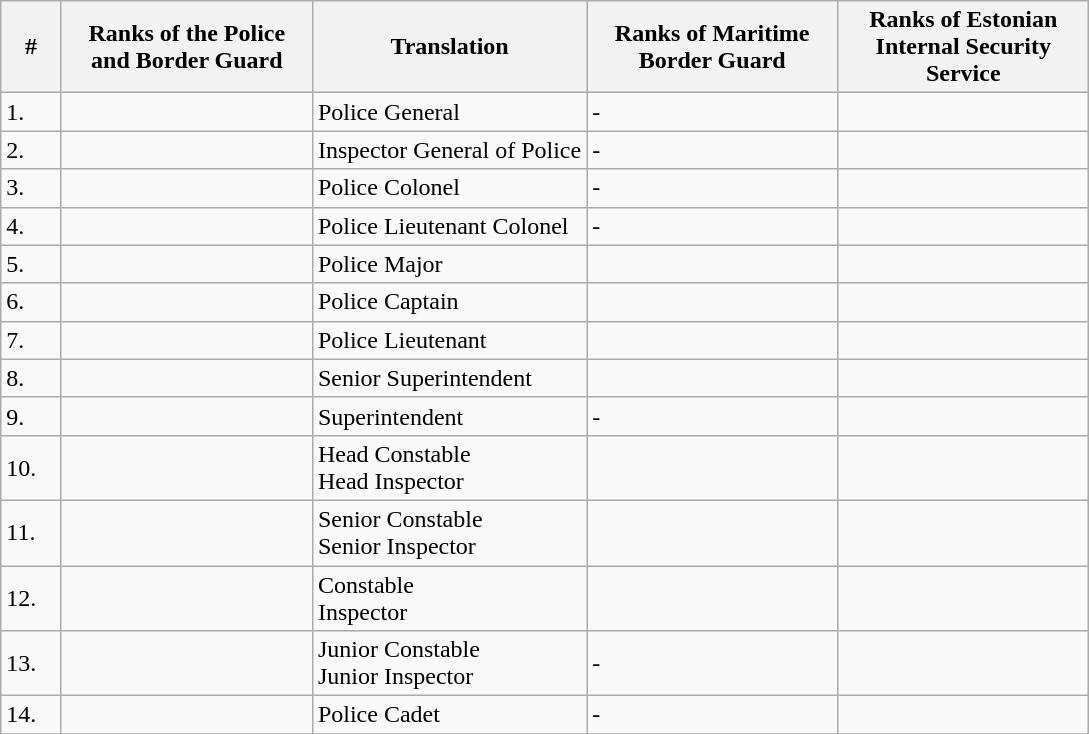<table class="wikitable">
<tr>
<th align="left" width="33">#</th>
<th align="left" width="160">Ranks of the Police and Border Guard</th>
<th>Translation</th>
<th align="left" width="160">Ranks of Maritime Border Guard</th>
<th align="left" width="160">Ranks of Estonian Internal Security Service</th>
</tr>
<tr>
<td>1.</td>
<td></td>
<td>Police General</td>
<td>-</td>
<td></td>
</tr>
<tr>
<td>2.</td>
<td></td>
<td>Inspector General of Police</td>
<td>-</td>
<td></td>
</tr>
<tr>
<td>3.</td>
<td></td>
<td>Police Colonel</td>
<td>-</td>
<td></td>
</tr>
<tr>
<td>4.</td>
<td></td>
<td>Police Lieutenant Colonel</td>
<td>-</td>
<td></td>
</tr>
<tr>
<td>5.</td>
<td></td>
<td>Police Major</td>
<td></td>
<td></td>
</tr>
<tr>
<td>6.</td>
<td></td>
<td>Police Captain</td>
<td></td>
<td></td>
</tr>
<tr>
<td>7.</td>
<td></td>
<td>Police Lieutenant</td>
<td></td>
<td></td>
</tr>
<tr>
<td>8.</td>
<td></td>
<td>Senior Superintendent</td>
<td></td>
<td></td>
</tr>
<tr>
<td>9.</td>
<td></td>
<td>Superintendent</td>
<td>-</td>
<td></td>
</tr>
<tr>
<td>10.</td>
<td></td>
<td>Head Constable <br> Head Inspector</td>
<td></td>
<td></td>
</tr>
<tr>
<td>11.</td>
<td></td>
<td>Senior Constable <br> Senior Inspector</td>
<td></td>
<td></td>
</tr>
<tr>
<td>12.</td>
<td></td>
<td>Constable <br> Inspector</td>
<td></td>
<td></td>
</tr>
<tr>
<td>13.</td>
<td></td>
<td>Junior Constable <br> Junior Inspector</td>
<td>-</td>
<td></td>
</tr>
<tr>
<td>14.</td>
<td></td>
<td>Police Cadet</td>
<td>-</td>
<td></td>
</tr>
<tr>
</tr>
</table>
